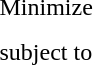<table cellspacing="10">
<tr>
<td>Minimize</td>
<td colspan="2"></td>
</tr>
<tr>
<td>subject to</td>
<td></td>
<td></td>
<td></td>
</tr>
<tr>
<td></td>
<td></td>
<td></td>
<td></td>
</tr>
<tr>
<td></td>
<td></td>
<td></td>
<td></td>
</tr>
<tr>
<td></td>
<td></td>
<td></td>
<td></td>
</tr>
<tr>
<td></td>
<td></td>
<td></td>
<td></td>
</tr>
</table>
